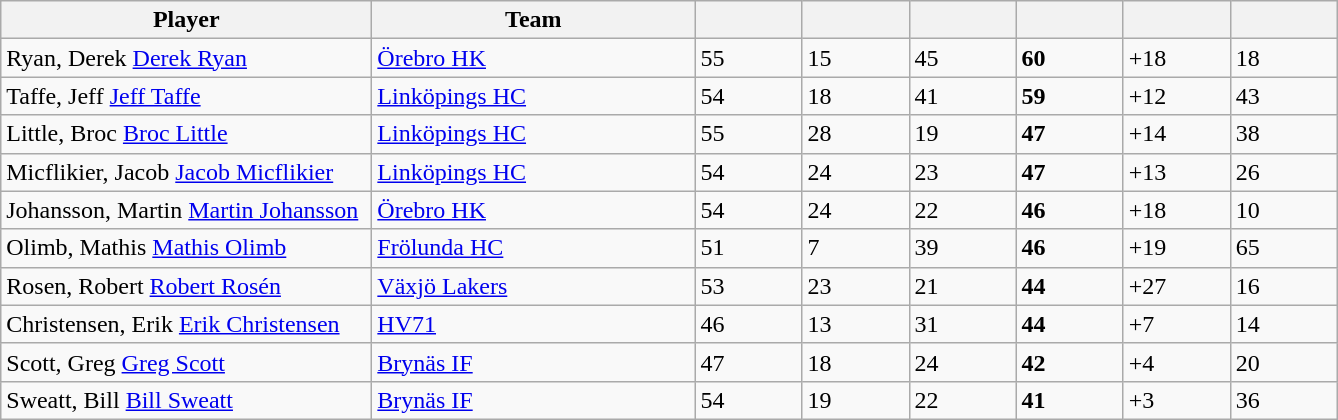<table class="wikitable sortable">
<tr>
<th style="width: 15em;">Player</th>
<th style="width: 13em;">Team</th>
<th style="width: 4em;"></th>
<th style="width: 4em;"></th>
<th style="width: 4em;"></th>
<th style="width: 4em;"></th>
<th style="width: 4em;"></th>
<th style="width: 4em;"></th>
</tr>
<tr>
<td><span>Ryan, Derek</span> <a href='#'>Derek Ryan</a></td>
<td><a href='#'>Örebro HK</a></td>
<td>55</td>
<td>15</td>
<td>45</td>
<td><strong>60</strong></td>
<td>+18</td>
<td>18</td>
</tr>
<tr>
<td><span>Taffe, Jeff</span> <a href='#'>Jeff Taffe</a></td>
<td><a href='#'>Linköpings HC</a></td>
<td>54</td>
<td>18</td>
<td>41</td>
<td><strong>59</strong></td>
<td>+12</td>
<td>43</td>
</tr>
<tr>
<td><span>Little, Broc</span> <a href='#'>Broc Little</a></td>
<td><a href='#'>Linköpings HC</a></td>
<td>55</td>
<td>28</td>
<td>19</td>
<td><strong>47</strong></td>
<td>+14</td>
<td>38</td>
</tr>
<tr>
<td><span>Micflikier, Jacob</span> <a href='#'>Jacob Micflikier</a></td>
<td><a href='#'>Linköpings HC</a></td>
<td>54</td>
<td>24</td>
<td>23</td>
<td><strong>47</strong></td>
<td>+13</td>
<td>26</td>
</tr>
<tr>
<td><span>Johansson, Martin</span> <a href='#'>Martin Johansson</a></td>
<td><a href='#'>Örebro HK</a></td>
<td>54</td>
<td>24</td>
<td>22</td>
<td><strong>46</strong></td>
<td>+18</td>
<td>10</td>
</tr>
<tr>
<td><span>Olimb, Mathis</span> <a href='#'>Mathis Olimb</a></td>
<td><a href='#'>Frölunda HC</a></td>
<td>51</td>
<td>7</td>
<td>39</td>
<td><strong>46</strong></td>
<td>+19</td>
<td>65</td>
</tr>
<tr>
<td><span>Rosen, Robert</span> <a href='#'>Robert Rosén</a></td>
<td><a href='#'>Växjö Lakers</a></td>
<td>53</td>
<td>23</td>
<td>21</td>
<td><strong>44</strong></td>
<td>+27</td>
<td>16</td>
</tr>
<tr>
<td><span>Christensen, Erik</span> <a href='#'>Erik Christensen</a></td>
<td><a href='#'>HV71</a></td>
<td>46</td>
<td>13</td>
<td>31</td>
<td><strong>44</strong></td>
<td>+7</td>
<td>14</td>
</tr>
<tr>
<td><span>Scott, Greg</span> <a href='#'>Greg Scott</a></td>
<td><a href='#'>Brynäs IF</a></td>
<td>47</td>
<td>18</td>
<td>24</td>
<td><strong>42</strong></td>
<td>+4</td>
<td>20</td>
</tr>
<tr>
<td><span>Sweatt, Bill</span> <a href='#'>Bill Sweatt</a></td>
<td><a href='#'>Brynäs IF</a></td>
<td>54</td>
<td>19</td>
<td>22</td>
<td><strong>41</strong></td>
<td>+3</td>
<td>36</td>
</tr>
</table>
